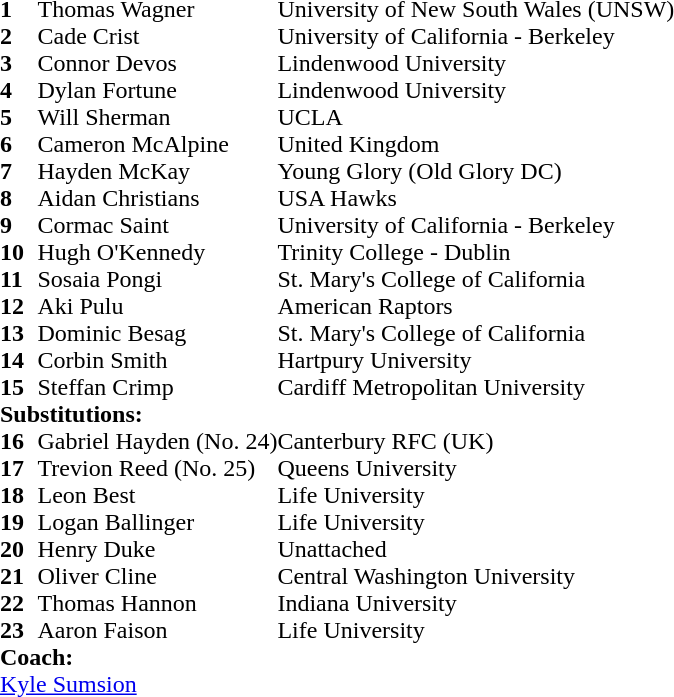<table cellspacing="0" cellpadding="0">
<tr>
<th width="25"></th>
<th></th>
</tr>
<tr>
<td><strong>1</strong></td>
<td>Thomas Wagner</td>
<td>University of New South Wales (UNSW)</td>
</tr>
<tr>
<td><strong>2</strong></td>
<td>Cade Crist</td>
<td>University of California - Berkeley</td>
</tr>
<tr>
<td><strong>3</strong></td>
<td>Connor Devos</td>
<td>Lindenwood University</td>
</tr>
<tr>
<td><strong>4</strong></td>
<td>Dylan Fortune</td>
<td>Lindenwood University</td>
</tr>
<tr>
<td><strong>5</strong></td>
<td>Will Sherman</td>
<td>UCLA</td>
</tr>
<tr>
<td><strong>6</strong></td>
<td>Cameron McAlpine</td>
<td>United Kingdom</td>
</tr>
<tr>
<td><strong>7</strong></td>
<td>Hayden McKay</td>
<td>Young Glory (Old Glory DC)</td>
</tr>
<tr>
<td><strong>8</strong></td>
<td>Aidan Christians</td>
<td>USA Hawks</td>
</tr>
<tr>
<td><strong>9</strong></td>
<td>Cormac Saint</td>
<td>University of California - Berkeley</td>
</tr>
<tr>
<td><strong>10</strong></td>
<td>Hugh O'Kennedy</td>
<td>Trinity College - Dublin</td>
</tr>
<tr>
<td><strong>11</strong></td>
<td>Sosaia Pongi</td>
<td>St. Mary's College of California</td>
</tr>
<tr>
<td><strong>12</strong></td>
<td>Aki Pulu</td>
<td>American Raptors</td>
</tr>
<tr>
<td><strong>13</strong></td>
<td>Dominic Besag</td>
<td>St. Mary's College of California</td>
</tr>
<tr>
<td><strong>14</strong></td>
<td>Corbin Smith</td>
<td>Hartpury University</td>
</tr>
<tr>
<td><strong>15</strong></td>
<td>Steffan Crimp</td>
<td>Cardiff Metropolitan University</td>
</tr>
<tr>
<td colspan=3><strong>Substitutions:</strong></td>
</tr>
<tr>
<td><strong>16</strong></td>
<td>Gabriel Hayden (No. 24)</td>
<td>Canterbury RFC (UK)</td>
</tr>
<tr>
<td><strong>17</strong></td>
<td>Trevion Reed (No. 25)</td>
<td>Queens University</td>
</tr>
<tr>
<td><strong>18</strong></td>
<td>Leon Best</td>
<td>Life University</td>
</tr>
<tr>
<td><strong>19</strong></td>
<td>Logan Ballinger</td>
<td>Life University</td>
</tr>
<tr>
<td><strong>20</strong></td>
<td>Henry Duke</td>
<td>Unattached</td>
</tr>
<tr>
<td><strong>21</strong></td>
<td>Oliver Cline</td>
<td>Central Washington University</td>
</tr>
<tr>
<td><strong>22</strong></td>
<td>Thomas Hannon</td>
<td>Indiana University</td>
</tr>
<tr>
<td><strong>23</strong></td>
<td>Aaron Faison</td>
<td>Life University</td>
</tr>
<tr>
<td colspan=3><strong>Coach:</strong></td>
</tr>
<tr>
<td colspan="4"> <a href='#'>Kyle Sumsion</a></td>
</tr>
<tr>
</tr>
</table>
